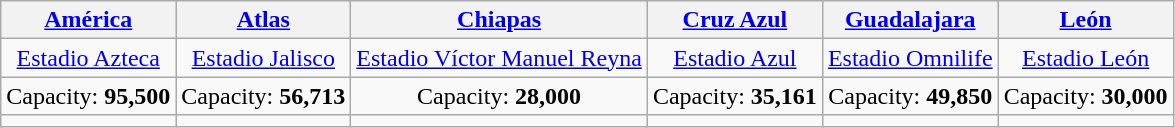<table class="wikitable" style="text-align:center">
<tr>
<th><a href='#'>América</a></th>
<th><a href='#'>Atlas</a></th>
<th><a href='#'>Chiapas</a></th>
<th><a href='#'>Cruz Azul</a></th>
<th><a href='#'>Guadalajara</a></th>
<th><a href='#'>León</a></th>
</tr>
<tr>
<td><a href='#'>Estadio Azteca</a></td>
<td><a href='#'>Estadio Jalisco</a></td>
<td><a href='#'>Estadio Víctor Manuel Reyna</a></td>
<td><a href='#'>Estadio Azul</a></td>
<td><a href='#'>Estadio Omnilife</a></td>
<td><a href='#'>Estadio León</a></td>
</tr>
<tr>
<td>Capacity: <strong>95,500</strong></td>
<td>Capacity: <strong>56,713</strong></td>
<td>Capacity: <strong>28,000</strong></td>
<td>Capacity: <strong>35,161</strong></td>
<td>Capacity: <strong>49,850</strong></td>
<td>Capacity: <strong>30,000</strong></td>
</tr>
<tr>
<td></td>
<td></td>
<td></td>
<td></td>
<td></td>
<td></td>
</tr>
</table>
